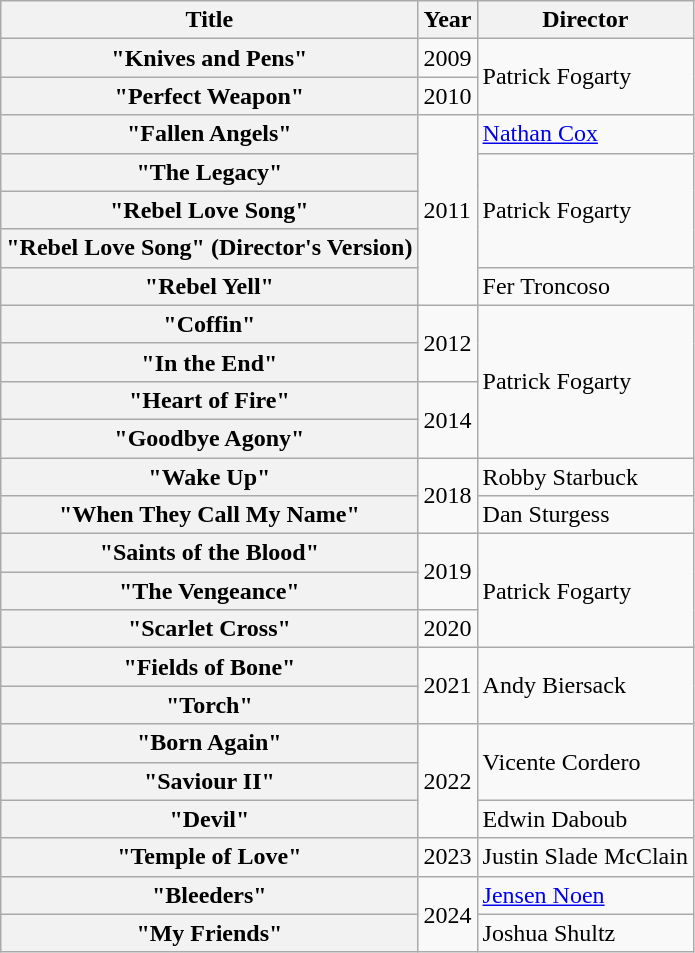<table class="wikitable plainrowheaders">
<tr>
<th>Title</th>
<th>Year</th>
<th>Director</th>
</tr>
<tr>
<th scope="row">"Knives and Pens"</th>
<td>2009</td>
<td rowspan="2">Patrick Fogarty</td>
</tr>
<tr>
<th scope="row">"Perfect Weapon"</th>
<td>2010</td>
</tr>
<tr>
<th scope="row">"Fallen Angels"</th>
<td rowspan="5">2011</td>
<td><a href='#'>Nathan Cox</a></td>
</tr>
<tr>
<th scope="row">"The Legacy"</th>
<td rowspan="3">Patrick Fogarty</td>
</tr>
<tr>
<th scope="row">"Rebel Love Song"</th>
</tr>
<tr>
<th scope="row">"Rebel Love Song" (Director's Version)</th>
</tr>
<tr>
<th scope="row">"Rebel Yell"</th>
<td>Fer Troncoso</td>
</tr>
<tr>
<th scope="row">"Coffin"</th>
<td rowspan="2">2012</td>
<td rowspan="4">Patrick Fogarty</td>
</tr>
<tr>
<th scope="row">"In the End"</th>
</tr>
<tr>
<th scope="row">"Heart of Fire"</th>
<td rowspan="2">2014</td>
</tr>
<tr>
<th scope="row">"Goodbye Agony"</th>
</tr>
<tr>
<th scope="row">"Wake Up"</th>
<td rowspan="2">2018</td>
<td>Robby Starbuck</td>
</tr>
<tr>
<th scope="row">"When They Call My Name"</th>
<td>Dan Sturgess</td>
</tr>
<tr>
<th scope="row">"Saints of the Blood"</th>
<td rowspan="2">2019</td>
<td rowspan="3">Patrick Fogarty</td>
</tr>
<tr>
<th scope="row">"The Vengeance"</th>
</tr>
<tr>
<th scope="row">"Scarlet Cross"</th>
<td>2020</td>
</tr>
<tr>
<th scope="row">"Fields of Bone"</th>
<td rowspan="2">2021</td>
<td rowspan="2">Andy Biersack</td>
</tr>
<tr>
<th scope="row">"Torch"</th>
</tr>
<tr>
<th scope="row">"Born Again"</th>
<td rowspan="3">2022</td>
<td rowspan="2">Vicente Cordero</td>
</tr>
<tr>
<th scope="row">"Saviour II"</th>
</tr>
<tr>
<th scope="row">"Devil"</th>
<td>Edwin Daboub</td>
</tr>
<tr>
<th scope="row">"Temple of Love"</th>
<td>2023</td>
<td>Justin Slade McClain</td>
</tr>
<tr>
<th scope="row">"Bleeders"</th>
<td rowspan="2">2024</td>
<td><a href='#'>Jensen Noen</a></td>
</tr>
<tr>
<th scope="row">"My Friends"</th>
<td>Joshua Shultz</td>
</tr>
</table>
